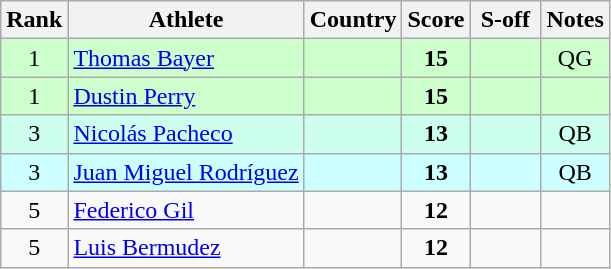<table class="wikitable sortable" style="text-align:center">
<tr>
<th>Rank</th>
<th>Athlete</th>
<th>Country</th>
<th>Score</th>
<th width="40">S-off<br><th>Notes</th></th>
</tr>
<tr bgcolor="ccffcc">
<td>1</td>
<td align=left><a href='#'>Thomas Bayer</a></td>
<td align=left></td>
<td><strong>15</strong></td>
<td></td>
<td>QG</td>
</tr>
<tr bgcolor="ccffcc">
<td>1</td>
<td align=left><a href='#'>Dustin Perry</a></td>
<td align=left></td>
<td><strong>15</strong></td>
<td></td>
<td></td>
</tr>
<tr bgcolor="ccfffff">
<td>3</td>
<td align=left><a href='#'>Nicolás Pacheco</a></td>
<td align=left></td>
<td><strong>13</strong></td>
<td></td>
<td>QB</td>
</tr>
<tr bgcolor="ccffff">
<td>3</td>
<td align=left><a href='#'>Juan Miguel Rodríguez</a></td>
<td align=left></td>
<td><strong>13</strong></td>
<td></td>
<td>QB</td>
</tr>
<tr>
<td>5</td>
<td align=left><a href='#'>Federico Gil</a></td>
<td align=left></td>
<td><strong>12</strong></td>
<td></td>
<td></td>
</tr>
<tr>
<td>5</td>
<td align=left><a href='#'>Luis Bermudez</a></td>
<td align=left></td>
<td><strong>12</strong></td>
<td></td>
<td></td>
</tr>
</table>
